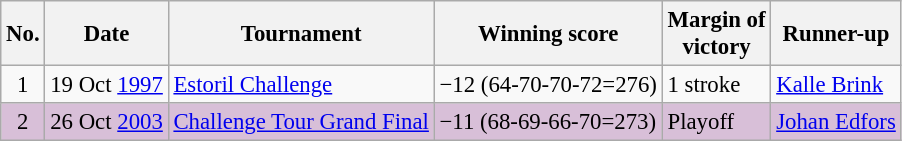<table class="wikitable" style="font-size:95%;">
<tr>
<th>No.</th>
<th>Date</th>
<th>Tournament</th>
<th>Winning score</th>
<th>Margin of<br>victory</th>
<th>Runner-up</th>
</tr>
<tr>
<td align=center>1</td>
<td align=right>19 Oct <a href='#'>1997</a></td>
<td><a href='#'>Estoril Challenge</a></td>
<td>−12 (64-70-70-72=276)</td>
<td>1 stroke</td>
<td> <a href='#'>Kalle Brink</a></td>
</tr>
<tr style="background:thistle;">
<td align=center>2</td>
<td align=right>26 Oct <a href='#'>2003</a></td>
<td><a href='#'>Challenge Tour Grand Final</a></td>
<td>−11 (68-69-66-70=273)</td>
<td>Playoff</td>
<td> <a href='#'>Johan Edfors</a></td>
</tr>
</table>
